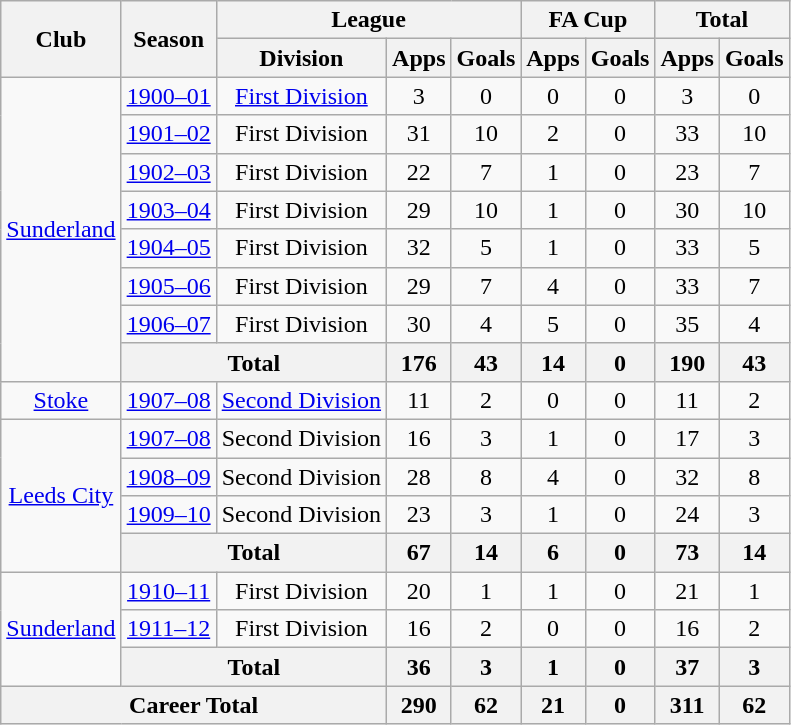<table class="wikitable" style="text-align: center;">
<tr>
<th rowspan="2">Club</th>
<th rowspan="2">Season</th>
<th colspan="3">League</th>
<th colspan="2">FA Cup</th>
<th colspan="2">Total</th>
</tr>
<tr>
<th>Division</th>
<th>Apps</th>
<th>Goals</th>
<th>Apps</th>
<th>Goals</th>
<th>Apps</th>
<th>Goals</th>
</tr>
<tr>
<td rowspan="8"><a href='#'>Sunderland</a></td>
<td><a href='#'>1900–01</a></td>
<td><a href='#'>First Division</a></td>
<td>3</td>
<td>0</td>
<td>0</td>
<td>0</td>
<td>3</td>
<td>0</td>
</tr>
<tr>
<td><a href='#'>1901–02</a></td>
<td>First Division</td>
<td>31</td>
<td>10</td>
<td>2</td>
<td>0</td>
<td>33</td>
<td>10</td>
</tr>
<tr>
<td><a href='#'>1902–03</a></td>
<td>First Division</td>
<td>22</td>
<td>7</td>
<td>1</td>
<td>0</td>
<td>23</td>
<td>7</td>
</tr>
<tr>
<td><a href='#'>1903–04</a></td>
<td>First Division</td>
<td>29</td>
<td>10</td>
<td>1</td>
<td>0</td>
<td>30</td>
<td>10</td>
</tr>
<tr>
<td><a href='#'>1904–05</a></td>
<td>First Division</td>
<td>32</td>
<td>5</td>
<td>1</td>
<td>0</td>
<td>33</td>
<td>5</td>
</tr>
<tr>
<td><a href='#'>1905–06</a></td>
<td>First Division</td>
<td>29</td>
<td>7</td>
<td>4</td>
<td>0</td>
<td>33</td>
<td>7</td>
</tr>
<tr>
<td><a href='#'>1906–07</a></td>
<td>First Division</td>
<td>30</td>
<td>4</td>
<td>5</td>
<td>0</td>
<td>35</td>
<td>4</td>
</tr>
<tr>
<th colspan=2>Total</th>
<th>176</th>
<th>43</th>
<th>14</th>
<th>0</th>
<th>190</th>
<th>43</th>
</tr>
<tr>
<td><a href='#'>Stoke</a></td>
<td><a href='#'>1907–08</a></td>
<td><a href='#'>Second Division</a></td>
<td>11</td>
<td>2</td>
<td>0</td>
<td>0</td>
<td>11</td>
<td>2</td>
</tr>
<tr>
<td rowspan="4"><a href='#'>Leeds City</a></td>
<td><a href='#'>1907–08</a></td>
<td>Second Division</td>
<td>16</td>
<td>3</td>
<td>1</td>
<td>0</td>
<td>17</td>
<td>3</td>
</tr>
<tr>
<td><a href='#'>1908–09</a></td>
<td>Second Division</td>
<td>28</td>
<td>8</td>
<td>4</td>
<td>0</td>
<td>32</td>
<td>8</td>
</tr>
<tr>
<td><a href='#'>1909–10</a></td>
<td>Second Division</td>
<td>23</td>
<td>3</td>
<td>1</td>
<td>0</td>
<td>24</td>
<td>3</td>
</tr>
<tr>
<th colspan=2>Total</th>
<th>67</th>
<th>14</th>
<th>6</th>
<th>0</th>
<th>73</th>
<th>14</th>
</tr>
<tr>
<td rowspan="3"><a href='#'>Sunderland</a></td>
<td><a href='#'>1910–11</a></td>
<td>First Division</td>
<td>20</td>
<td>1</td>
<td>1</td>
<td>0</td>
<td>21</td>
<td>1</td>
</tr>
<tr>
<td><a href='#'>1911–12</a></td>
<td>First Division</td>
<td>16</td>
<td>2</td>
<td>0</td>
<td>0</td>
<td>16</td>
<td>2</td>
</tr>
<tr>
<th colspan=2>Total</th>
<th>36</th>
<th>3</th>
<th>1</th>
<th>0</th>
<th>37</th>
<th>3</th>
</tr>
<tr>
<th colspan="3">Career Total</th>
<th>290</th>
<th>62</th>
<th>21</th>
<th>0</th>
<th>311</th>
<th>62</th>
</tr>
</table>
